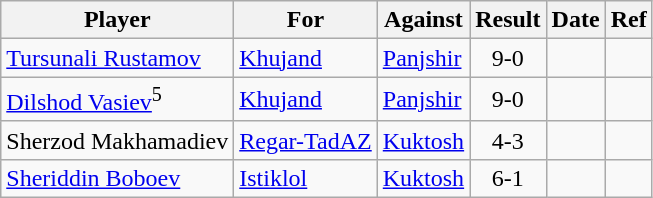<table class="wikitable sortable">
<tr>
<th>Player</th>
<th>For</th>
<th>Against</th>
<th style="text-align:center">Result</th>
<th>Date</th>
<th>Ref</th>
</tr>
<tr>
<td> <a href='#'>Tursunali Rustamov</a></td>
<td><a href='#'>Khujand</a></td>
<td><a href='#'>Panjshir</a></td>
<td style="text-align:center;">9-0</td>
<td></td>
<td></td>
</tr>
<tr>
<td> <a href='#'>Dilshod Vasiev</a><sup>5</sup></td>
<td><a href='#'>Khujand</a></td>
<td><a href='#'>Panjshir</a></td>
<td style="text-align:center;">9-0</td>
<td></td>
<td></td>
</tr>
<tr>
<td> Sherzod Makhamadiev</td>
<td><a href='#'>Regar-TadAZ</a></td>
<td><a href='#'>Kuktosh</a></td>
<td style="text-align:center;">4-3</td>
<td></td>
<td></td>
</tr>
<tr>
<td> <a href='#'>Sheriddin Boboev</a></td>
<td><a href='#'>Istiklol</a></td>
<td><a href='#'>Kuktosh</a></td>
<td style="text-align:center;">6-1</td>
<td></td>
<td></td>
</tr>
</table>
